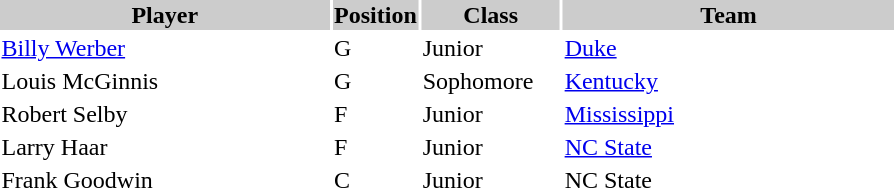<table style="width:600px" "border:'1' 'solid' 'gray'">
<tr>
<th bgcolor="#CCCCCC" style="width:40%">Player</th>
<th bgcolor="#CCCCCC" style="width:4%">Position</th>
<th bgcolor="#CCCCCC" style="width:16%">Class</th>
<th bgcolor="#CCCCCC" style="width:40%">Team</th>
</tr>
<tr>
<td><a href='#'>Billy Werber</a></td>
<td>G</td>
<td>Junior</td>
<td><a href='#'>Duke</a></td>
</tr>
<tr>
<td>Louis McGinnis</td>
<td>G</td>
<td>Sophomore</td>
<td><a href='#'>Kentucky</a></td>
</tr>
<tr>
<td>Robert Selby</td>
<td>F</td>
<td>Junior</td>
<td><a href='#'>Mississippi</a></td>
</tr>
<tr>
<td>Larry Haar</td>
<td>F</td>
<td>Junior</td>
<td><a href='#'>NC State</a></td>
</tr>
<tr>
<td>Frank Goodwin</td>
<td>C</td>
<td>Junior</td>
<td>NC State</td>
</tr>
</table>
